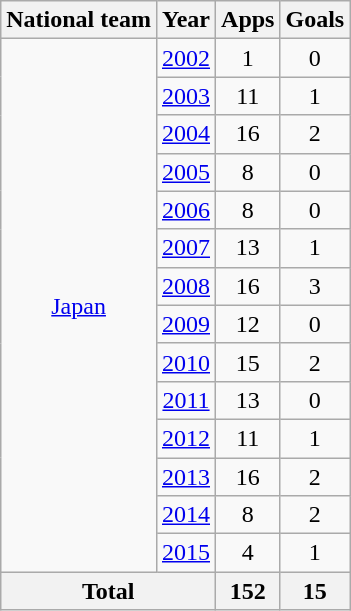<table class="wikitable" style="text-align:center">
<tr>
<th>National team</th>
<th>Year</th>
<th>Apps</th>
<th>Goals</th>
</tr>
<tr>
<td rowspan="14"><a href='#'>Japan</a></td>
<td><a href='#'>2002</a></td>
<td>1</td>
<td>0</td>
</tr>
<tr>
<td><a href='#'>2003</a></td>
<td>11</td>
<td>1</td>
</tr>
<tr>
<td><a href='#'>2004</a></td>
<td>16</td>
<td>2</td>
</tr>
<tr>
<td><a href='#'>2005</a></td>
<td>8</td>
<td>0</td>
</tr>
<tr>
<td><a href='#'>2006</a></td>
<td>8</td>
<td>0</td>
</tr>
<tr>
<td><a href='#'>2007</a></td>
<td>13</td>
<td>1</td>
</tr>
<tr>
<td><a href='#'>2008</a></td>
<td>16</td>
<td>3</td>
</tr>
<tr>
<td><a href='#'>2009</a></td>
<td>12</td>
<td>0</td>
</tr>
<tr>
<td><a href='#'>2010</a></td>
<td>15</td>
<td>2</td>
</tr>
<tr>
<td><a href='#'>2011</a></td>
<td>13</td>
<td>0</td>
</tr>
<tr>
<td><a href='#'>2012</a></td>
<td>11</td>
<td>1</td>
</tr>
<tr>
<td><a href='#'>2013</a></td>
<td>16</td>
<td>2</td>
</tr>
<tr>
<td><a href='#'>2014</a></td>
<td>8</td>
<td>2</td>
</tr>
<tr>
<td><a href='#'>2015</a></td>
<td>4</td>
<td>1</td>
</tr>
<tr>
<th colspan="2">Total</th>
<th>152</th>
<th>15</th>
</tr>
</table>
